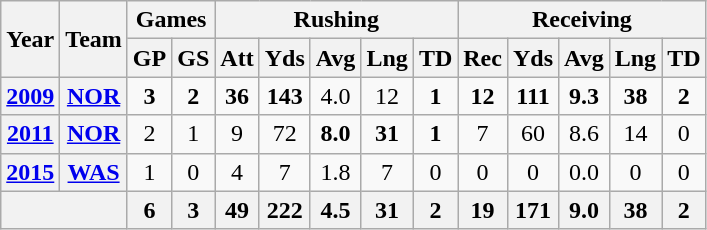<table class="wikitable" style="text-align:center;">
<tr>
<th rowspan="2">Year</th>
<th rowspan="2">Team</th>
<th colspan="2">Games</th>
<th colspan="5">Rushing</th>
<th colspan="5">Receiving</th>
</tr>
<tr>
<th>GP</th>
<th>GS</th>
<th>Att</th>
<th>Yds</th>
<th>Avg</th>
<th>Lng</th>
<th>TD</th>
<th>Rec</th>
<th>Yds</th>
<th>Avg</th>
<th>Lng</th>
<th>TD</th>
</tr>
<tr>
<th><a href='#'>2009</a></th>
<th><a href='#'>NOR</a></th>
<td><strong>3</strong></td>
<td><strong>2</strong></td>
<td><strong>36</strong></td>
<td><strong>143</strong></td>
<td>4.0</td>
<td>12</td>
<td><strong>1</strong></td>
<td><strong>12</strong></td>
<td><strong>111</strong></td>
<td><strong>9.3</strong></td>
<td><strong>38</strong></td>
<td><strong>2</strong></td>
</tr>
<tr>
<th><a href='#'>2011</a></th>
<th><a href='#'>NOR</a></th>
<td>2</td>
<td>1</td>
<td>9</td>
<td>72</td>
<td><strong>8.0</strong></td>
<td><strong>31</strong></td>
<td><strong>1</strong></td>
<td>7</td>
<td>60</td>
<td>8.6</td>
<td>14</td>
<td>0</td>
</tr>
<tr>
<th><a href='#'>2015</a></th>
<th><a href='#'>WAS</a></th>
<td>1</td>
<td>0</td>
<td>4</td>
<td>7</td>
<td>1.8</td>
<td>7</td>
<td>0</td>
<td>0</td>
<td>0</td>
<td>0.0</td>
<td>0</td>
<td>0</td>
</tr>
<tr>
<th colspan="2"></th>
<th>6</th>
<th>3</th>
<th>49</th>
<th>222</th>
<th>4.5</th>
<th>31</th>
<th>2</th>
<th>19</th>
<th>171</th>
<th>9.0</th>
<th>38</th>
<th>2</th>
</tr>
</table>
